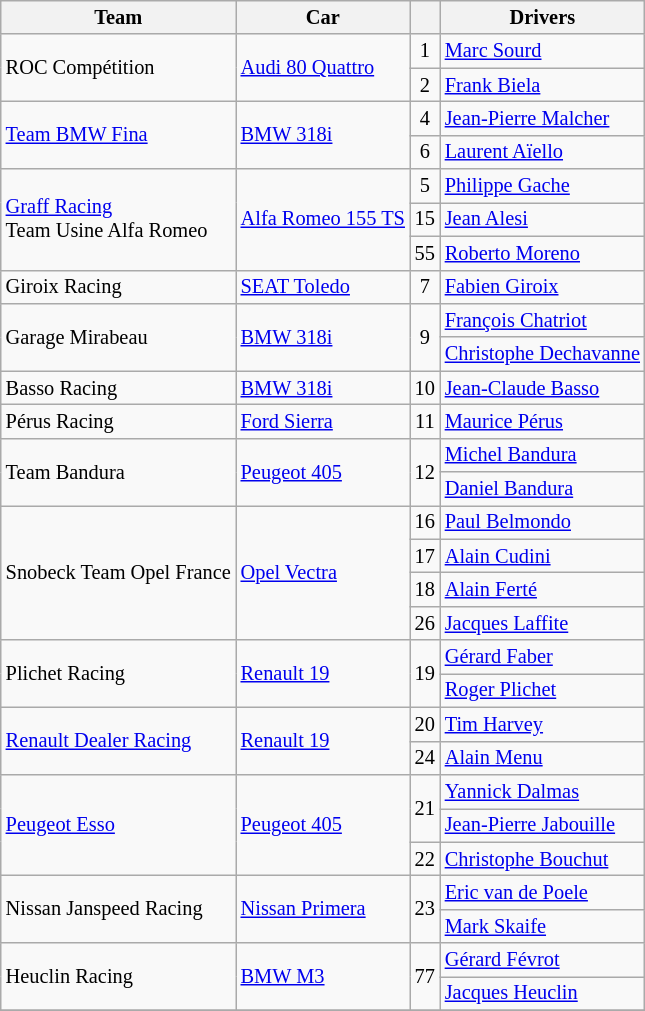<table class="wikitable" style="font-size: 85%">
<tr>
<th>Team</th>
<th>Car</th>
<th></th>
<th>Drivers</th>
</tr>
<tr>
<td rowspan=2> ROC Compétition</td>
<td rowspan=2><a href='#'>Audi 80 Quattro</a></td>
<td align=center>1</td>
<td> <a href='#'>Marc Sourd</a></td>
</tr>
<tr>
<td align=center>2</td>
<td> <a href='#'>Frank Biela</a></td>
</tr>
<tr>
<td rowspan=2> <a href='#'>Team BMW Fina</a></td>
<td rowspan=2><a href='#'>BMW 318i</a></td>
<td align=center>4</td>
<td> <a href='#'>Jean-Pierre Malcher</a></td>
</tr>
<tr>
<td align=center>6</td>
<td> <a href='#'>Laurent Aïello</a></td>
</tr>
<tr>
<td rowspan=3> <a href='#'>Graff Racing</a><br> Team Usine Alfa Romeo</td>
<td rowspan=3><a href='#'>Alfa Romeo 155 TS</a></td>
<td align=center>5</td>
<td> <a href='#'>Philippe Gache</a></td>
</tr>
<tr>
<td align=center>15</td>
<td> <a href='#'>Jean Alesi</a></td>
</tr>
<tr>
<td align=center>55</td>
<td> <a href='#'>Roberto Moreno</a></td>
</tr>
<tr>
<td> Giroix Racing</td>
<td><a href='#'>SEAT Toledo</a></td>
<td align=center>7</td>
<td> <a href='#'>Fabien Giroix</a></td>
</tr>
<tr>
<td rowspan=2> Garage Mirabeau</td>
<td rowspan=2><a href='#'>BMW 318i</a></td>
<td rowspan=2 align=center>9</td>
<td> <a href='#'>François Chatriot</a></td>
</tr>
<tr>
<td> <a href='#'>Christophe Dechavanne</a></td>
</tr>
<tr>
<td> Basso Racing</td>
<td><a href='#'>BMW 318i</a></td>
<td align=center>10</td>
<td> <a href='#'>Jean-Claude Basso</a></td>
</tr>
<tr>
<td> Pérus Racing</td>
<td><a href='#'>Ford Sierra</a></td>
<td align=center>11</td>
<td> <a href='#'>Maurice Pérus</a></td>
</tr>
<tr>
<td rowspan=2> Team Bandura</td>
<td rowspan=2><a href='#'>Peugeot 405</a></td>
<td rowspan=2 align=center>12</td>
<td> <a href='#'>Michel Bandura</a></td>
</tr>
<tr>
<td> <a href='#'>Daniel Bandura</a></td>
</tr>
<tr>
<td rowspan=4> Snobeck Team Opel France</td>
<td rowspan=4><a href='#'>Opel Vectra</a></td>
<td align=center>16</td>
<td> <a href='#'>Paul Belmondo</a></td>
</tr>
<tr>
<td align=center>17</td>
<td> <a href='#'>Alain Cudini</a></td>
</tr>
<tr>
<td align=center>18</td>
<td> <a href='#'>Alain Ferté</a></td>
</tr>
<tr>
<td align=center>26</td>
<td> <a href='#'>Jacques Laffite</a></td>
</tr>
<tr>
<td rowspan=2> Plichet Racing</td>
<td rowspan=2><a href='#'>Renault 19</a></td>
<td rowspan=2  align=center>19</td>
<td> <a href='#'>Gérard Faber</a></td>
</tr>
<tr>
<td> <a href='#'>Roger Plichet</a></td>
</tr>
<tr>
<td rowspan=2> <a href='#'>Renault Dealer Racing</a></td>
<td rowspan=2><a href='#'>Renault 19</a></td>
<td align=center>20</td>
<td> <a href='#'>Tim Harvey</a></td>
</tr>
<tr>
<td align=center>24</td>
<td> <a href='#'>Alain Menu</a></td>
</tr>
<tr>
<td rowspan=3> <a href='#'>Peugeot Esso</a></td>
<td rowspan=3><a href='#'>Peugeot 405</a></td>
<td rowspan=2 align=center>21</td>
<td> <a href='#'>Yannick Dalmas</a></td>
</tr>
<tr>
<td> <a href='#'>Jean-Pierre Jabouille</a></td>
</tr>
<tr>
<td align=center>22</td>
<td> <a href='#'>Christophe Bouchut</a></td>
</tr>
<tr>
<td rowspan=2> Nissan Janspeed Racing</td>
<td rowspan=2><a href='#'>Nissan Primera</a></td>
<td rowspan=2 align=center>23</td>
<td> <a href='#'>Eric van de Poele</a></td>
</tr>
<tr>
<td> <a href='#'>Mark Skaife</a></td>
</tr>
<tr>
<td rowspan=2> Heuclin Racing</td>
<td rowspan=2><a href='#'>BMW M3</a></td>
<td rowspan=2 align=center>77</td>
<td> <a href='#'>Gérard Févrot</a></td>
</tr>
<tr>
<td> <a href='#'>Jacques Heuclin</a></td>
</tr>
<tr>
</tr>
</table>
